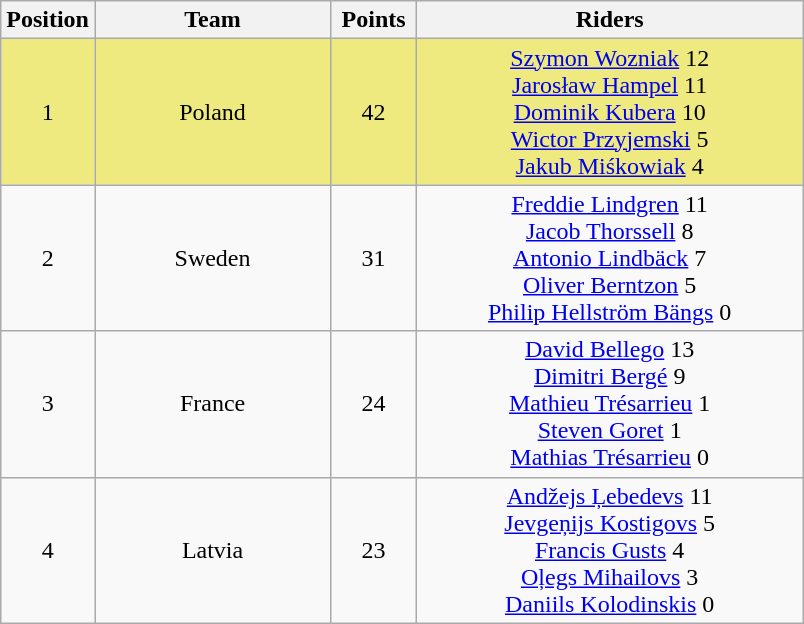<table class="wikitable" style="text-align:center">
<tr align=center>
<th width=50>Position</th>
<th width=150>Team</th>
<th width=50>Points</th>
<th width=250>Riders</th>
</tr>
<tr style="background:#EEEA80;">
<td>1</td>
<td> Poland</td>
<td>42</td>
<td><a href='#'>Szymon Wozniak</a> 12<br><a href='#'>Jarosław Hampel</a> 11<br><a href='#'>Dominik Kubera</a> 10<br><a href='#'>Wictor Przyjemski</a> 5<br><a href='#'>Jakub Miśkowiak</a> 4</td>
</tr>
<tr>
<td>2</td>
<td> Sweden</td>
<td>31</td>
<td><a href='#'>Freddie Lindgren</a> 11<br><a href='#'>Jacob Thorssell</a> 8<br><a href='#'>Antonio Lindbäck</a> 7<br><a href='#'>Oliver Berntzon</a> 5 <br><a href='#'>Philip Hellström Bängs</a> 0</td>
</tr>
<tr>
<td>3</td>
<td> France</td>
<td>24</td>
<td><a href='#'>David Bellego</a> 13<br><a href='#'>Dimitri Bergé</a> 9<br><a href='#'>Mathieu Trésarrieu</a> 1<br><a href='#'>Steven Goret</a> 1 <br><a href='#'>Mathias Trésarrieu</a> 0</td>
</tr>
<tr>
<td>4</td>
<td> Latvia</td>
<td>23</td>
<td><a href='#'>Andžejs Ļebedevs</a> 11<br><a href='#'>Jevgeņijs Kostigovs</a> 5<br><a href='#'>Francis Gusts</a> 4<br><a href='#'>Oļegs Mihailovs</a> 3<br><a href='#'>Daniils Kolodinskis</a> 0</td>
</tr>
</table>
